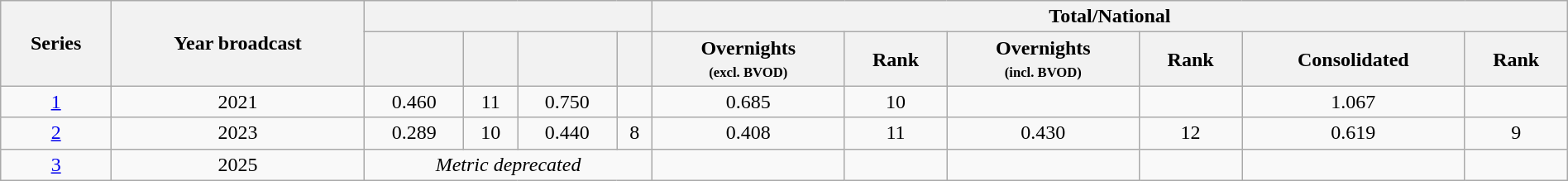<table class="wikitable"; style=text-align:center; width=100%>
<tr>
<th rowspan=2>Series</th>
<th rowspan=2>Year broadcast</th>
<th colspan=4></th>
<th colspan=6>Total/National</th>
</tr>
<tr>
<th></th>
<th></th>
<th></th>
<th></th>
<th>Overnights<br><small><small>(excl. BVOD)</small></small></th>
<th>Rank</th>
<th>Overnights<br><small><small>(incl. BVOD)</small></small></th>
<th>Rank</th>
<th>Consolidated</th>
<th>Rank</th>
</tr>
<tr>
<td><a href='#'>1</a></td>
<td>2021</td>
<td>0.460</td>
<td>11</td>
<td>0.750</td>
<td></td>
<td>0.685</td>
<td>10</td>
<td></td>
<td></td>
<td>1.067</td>
<td></td>
</tr>
<tr>
<td><a href='#'>2</a></td>
<td>2023</td>
<td>0.289</td>
<td>10</td>
<td>0.440</td>
<td>8</td>
<td>0.408</td>
<td>11</td>
<td>0.430</td>
<td>12</td>
<td>0.619</td>
<td>9</td>
</tr>
<tr>
<td><a href='#'>3</a></td>
<td>2025</td>
<td colspan=4><em>Metric deprecated</em></td>
<td></td>
<td></td>
<td></td>
<td></td>
<td></td>
<td></td>
</tr>
</table>
